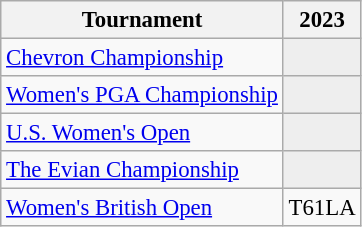<table class="wikitable" style="font-size:95%;text-align:center;">
<tr>
<th>Tournament</th>
<th>2023</th>
</tr>
<tr>
<td align=left><a href='#'>Chevron Championship</a></td>
<td style="background:#eeeeee;"></td>
</tr>
<tr>
<td align=left><a href='#'>Women's PGA Championship</a></td>
<td style="background:#eeeeee;"></td>
</tr>
<tr>
<td align=left><a href='#'>U.S. Women's Open</a></td>
<td style="background:#eeeeee;"></td>
</tr>
<tr>
<td align=left><a href='#'>The Evian Championship</a></td>
<td style="background:#eeeeee;"></td>
</tr>
<tr>
<td align=left><a href='#'>Women's British Open</a></td>
<td>T61LA</td>
</tr>
</table>
